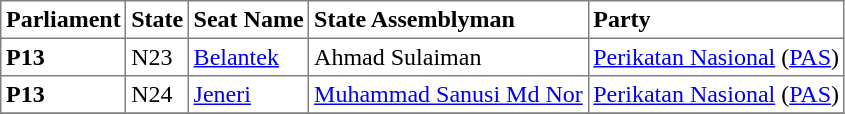<table class="toccolours sortable" cellpadding="3" border="1" style="border-collapse:collapse; text-align: left;">
<tr>
<th align="center">Parliament</th>
<th>State</th>
<th>Seat Name</th>
<th>State Assemblyman</th>
<th>Party</th>
</tr>
<tr>
<th align="left">P13</th>
<td>N23</td>
<td><a href='#'>Belantek</a></td>
<td>Ahmad Sulaiman</td>
<td><a href='#'>Perikatan Nasional</a> (<a href='#'>PAS</a>)</td>
</tr>
<tr>
<th align="left">P13</th>
<td>N24</td>
<td><a href='#'>Jeneri</a></td>
<td><a href='#'>Muhammad Sanusi Md Nor</a></td>
<td><a href='#'>Perikatan Nasional</a> (<a href='#'>PAS</a>)</td>
</tr>
<tr>
</tr>
</table>
